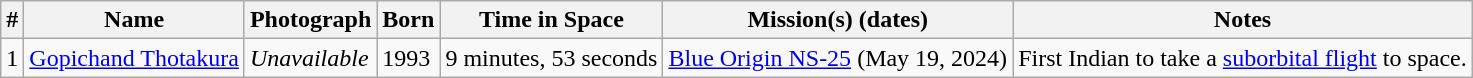<table class="sortable wikitable" align="center">
<tr class=>
<th>#</th>
<th>Name</th>
<th>Photograph</th>
<th>Born</th>
<th>Time in Space</th>
<th>Mission(s) (dates)</th>
<th>Notes</th>
</tr>
<tr>
<td>1</td>
<td><a href='#'>Gopichand Thotakura</a></td>
<td><em>Unavailable</em></td>
<td>1993</td>
<td>9 minutes, 53 seconds</td>
<td> <a href='#'>Blue Origin NS-25</a> (May 19, 2024)</td>
<td>First Indian to take a <a href='#'>suborbital flight</a> to space.</td>
</tr>
</table>
